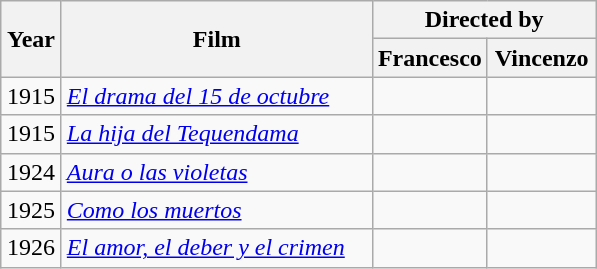<table class="wikitable">
<tr>
<th rowspan="2" style="width:33px;">Year</th>
<th rowspan="2" style="width:200px;">Film</th>
<th colspan="4">Directed by</th>
</tr>
<tr>
<th width=65>Francesco</th>
<th width=65>Vincenzo</th>
</tr>
<tr style="text-align:center;">
<td>1915</td>
<td style="text-align:left;"><em><a href='#'>El drama del 15 de octubre</a></em></td>
<td></td>
<td></td>
</tr>
<tr style="text-align:center;">
<td>1915</td>
<td style="text-align:left;"><em><a href='#'>La hija del Tequendama</a></em></td>
<td></td>
<td></td>
</tr>
<tr style="text-align:center;">
<td>1924</td>
<td style="text-align:left;"><em><a href='#'>Aura o las violetas</a></em></td>
<td></td>
<td></td>
</tr>
<tr style="text-align:center;">
<td>1925</td>
<td style="text-align:left;"><em><a href='#'>Como los muertos</a></em></td>
<td></td>
<td></td>
</tr>
<tr style="text-align:center;">
<td>1926</td>
<td style="text-align:left;"><em><a href='#'>El amor, el deber y el crimen</a></em></td>
<td></td>
<td></td>
</tr>
</table>
